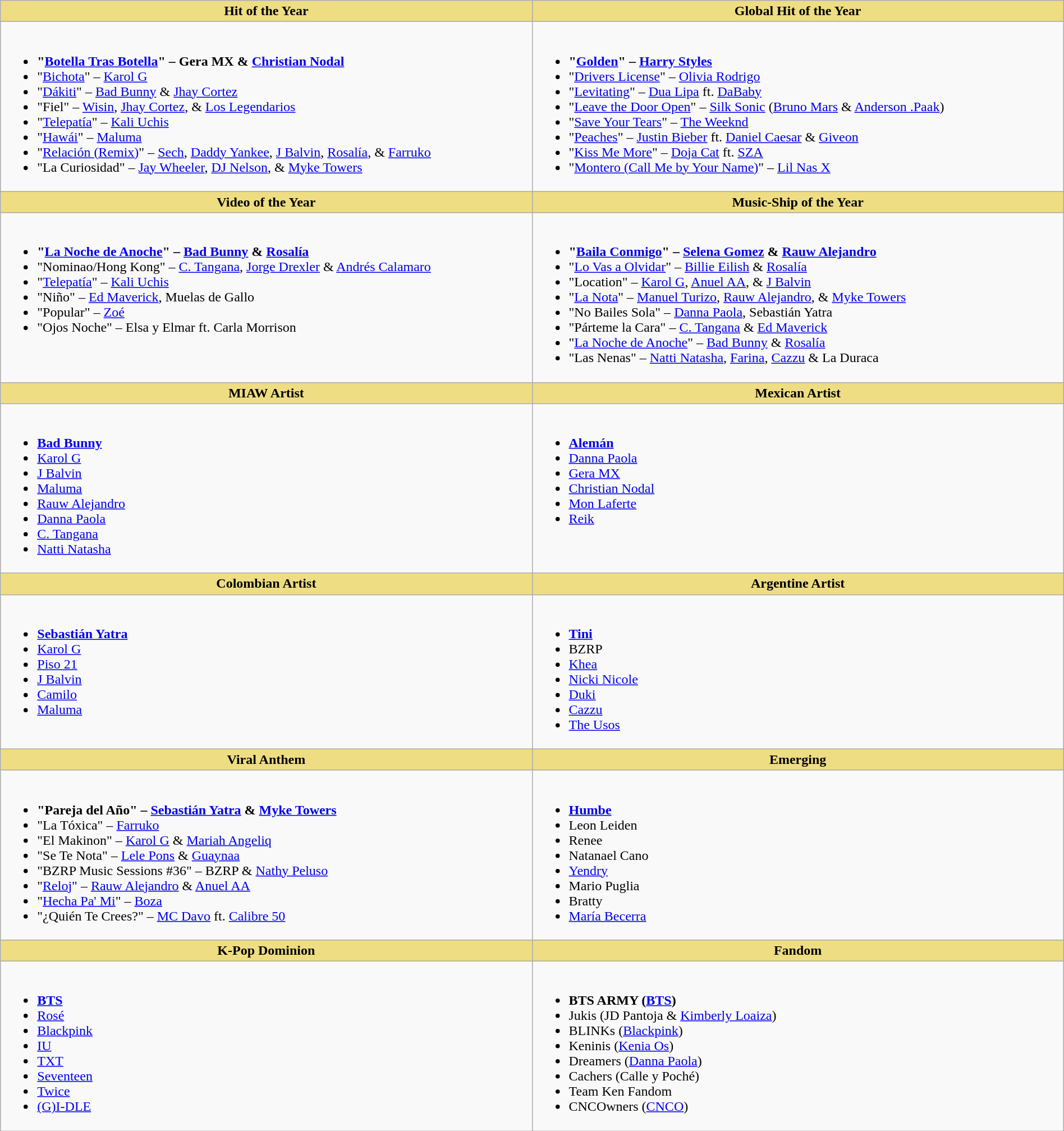<table class="wikitable" style="width:100%;">
<tr>
<th style="background:#EEDD82; width:50%">Hit of the Year</th>
<th style="background:#EEDD82; width:50%">Global Hit of the Year</th>
</tr>
<tr>
<td valign="top"><br><ul><li><strong>"<a href='#'>Botella Tras Botella</a>" – Gera MX & <a href='#'>Christian Nodal</a></strong></li><li>"<a href='#'>Bichota</a>" – <a href='#'>Karol G</a></li><li>"<a href='#'>Dákiti</a>" – <a href='#'>Bad Bunny</a> & <a href='#'>Jhay Cortez</a></li><li>"Fiel" – <a href='#'>Wisin</a>, <a href='#'>Jhay Cortez</a>, & <a href='#'>Los Legendarios</a></li><li>"<a href='#'>Telepatía</a>" – <a href='#'>Kali Uchis</a></li><li>"<a href='#'>Hawái</a>" – <a href='#'>Maluma</a></li><li>"<a href='#'>Relación (Remix)</a>" – <a href='#'>Sech</a>, <a href='#'>Daddy Yankee</a>, <a href='#'>J Balvin</a>, <a href='#'>Rosalía</a>, & <a href='#'>Farruko</a></li><li>"La Curiosidad" – <a href='#'>Jay Wheeler</a>, <a href='#'>DJ Nelson</a>, & <a href='#'>Myke Towers</a></li></ul></td>
<td valign="top"><br><ul><li><strong>"<a href='#'>Golden</a>" – <a href='#'>Harry Styles</a></strong></li><li>"<a href='#'>Drivers License</a>" – <a href='#'>Olivia Rodrigo</a></li><li>"<a href='#'>Levitating</a>" – <a href='#'>Dua Lipa</a> ft. <a href='#'>DaBaby</a></li><li>"<a href='#'>Leave the Door Open</a>" – <a href='#'>Silk Sonic</a> (<a href='#'>Bruno Mars</a> & <a href='#'>Anderson .Paak</a>)</li><li>"<a href='#'>Save Your Tears</a>" – <a href='#'>The Weeknd</a></li><li>"<a href='#'>Peaches</a>" – <a href='#'>Justin Bieber</a> ft. <a href='#'>Daniel Caesar</a> & <a href='#'>Giveon</a></li><li>"<a href='#'>Kiss Me More</a>" – <a href='#'>Doja Cat</a> ft. <a href='#'>SZA</a></li><li>"<a href='#'>Montero (Call Me by Your Name)</a>" – <a href='#'>Lil Nas X</a></li></ul></td>
</tr>
<tr>
<th style="background:#EEDD82; width:50%">Video of the Year</th>
<th style="background:#EEDD82; width:50%">Music-Ship of the Year</th>
</tr>
<tr>
<td valign="top"><br><ul><li><strong>"<a href='#'>La Noche de Anoche</a>" – <a href='#'>Bad Bunny</a> & <a href='#'>Rosalía</a></strong></li><li>"Nominao/Hong Kong" – <a href='#'>C. Tangana</a>, <a href='#'>Jorge Drexler</a> & <a href='#'>Andrés Calamaro</a></li><li>"<a href='#'>Telepatía</a>" – <a href='#'>Kali Uchis</a></li><li>"Niño" – <a href='#'>Ed Maverick</a>, Muelas de Gallo</li><li>"Popular" – <a href='#'>Zoé</a></li><li>"Ojos Noche" – Elsa y Elmar ft. Carla Morrison</li></ul></td>
<td valign="top"><br><ul><li><strong>"<a href='#'>Baila Conmigo</a>" – <a href='#'>Selena Gomez</a> & <a href='#'>Rauw Alejandro</a></strong></li><li>"<a href='#'>Lo Vas a Olvidar</a>" – <a href='#'>Billie Eilish</a> & <a href='#'>Rosalía</a></li><li>"Location" – <a href='#'>Karol G</a>, <a href='#'>Anuel AA</a>, & <a href='#'>J Balvin</a></li><li>"<a href='#'>La Nota</a>" – <a href='#'>Manuel Turizo</a>, <a href='#'>Rauw Alejandro</a>, & <a href='#'>Myke Towers</a></li><li>"No Bailes Sola" – <a href='#'>Danna Paola</a>, Sebastián Yatra</li><li>"Párteme la Cara" – <a href='#'>C. Tangana</a> & <a href='#'>Ed Maverick</a></li><li>"<a href='#'>La Noche de Anoche</a>" – <a href='#'>Bad Bunny</a> & <a href='#'>Rosalía</a></li><li>"Las Nenas" – <a href='#'>Natti Natasha</a>, <a href='#'>Farina</a>, <a href='#'>Cazzu</a> & La Duraca</li></ul></td>
</tr>
<tr>
<th style="background:#EEDD82; width:50%">MIAW Artist</th>
<th style="background:#EEDD82; width:50%">Mexican Artist</th>
</tr>
<tr>
<td valign="top"><br><ul><li><strong><a href='#'>Bad Bunny</a></strong></li><li><a href='#'>Karol G</a></li><li><a href='#'>J Balvin</a></li><li><a href='#'>Maluma</a></li><li><a href='#'>Rauw Alejandro</a></li><li><a href='#'>Danna Paola</a></li><li><a href='#'>C. Tangana</a></li><li><a href='#'>Natti Natasha</a></li></ul></td>
<td valign="top"><br><ul><li><strong><a href='#'>Alemán</a></strong></li><li><a href='#'>Danna Paola</a></li><li><a href='#'>Gera MX</a></li><li><a href='#'>Christian Nodal</a></li><li><a href='#'>Mon Laferte</a></li><li><a href='#'>Reik</a></li></ul></td>
</tr>
<tr>
<th style="background:#EEDD82; width:50%">Colombian Artist</th>
<th style="background:#EEDD82; width:50%">Argentine Artist</th>
</tr>
<tr>
<td valign="top"><br><ul><li><strong><a href='#'>Sebastián Yatra</a></strong></li><li><a href='#'>Karol G</a></li><li><a href='#'>Piso 21</a></li><li><a href='#'>J Balvin</a></li><li><a href='#'>Camilo</a></li><li><a href='#'>Maluma</a></li></ul></td>
<td valign="top"><br><ul><li><strong><a href='#'>Tini</a></strong></li><li>BZRP</li><li><a href='#'>Khea</a></li><li><a href='#'>Nicki Nicole</a></li><li><a href='#'>Duki</a></li><li><a href='#'>Cazzu</a></li><li><a href='#'>The Usos</a></li></ul></td>
</tr>
<tr>
<th style="background:#EEDD82; width:50%">Viral Anthem</th>
<th style="background:#EEDD82; width:50%">Emerging</th>
</tr>
<tr>
<td valign="top"><br><ul><li><strong>"Pareja del Año" – <a href='#'>Sebastián Yatra</a> & <a href='#'>Myke Towers</a></strong></li><li>"La Tóxica" – <a href='#'>Farruko</a></li><li>"El Makinon" – <a href='#'>Karol G</a> & <a href='#'>Mariah Angeliq</a></li><li>"Se Te Nota" – <a href='#'>Lele Pons</a> & <a href='#'>Guaynaa</a></li><li>"BZRP Music Sessions #36" – BZRP & <a href='#'>Nathy Peluso</a></li><li>"<a href='#'>Reloj</a>" – <a href='#'>Rauw Alejandro</a> & <a href='#'>Anuel AA</a></li><li>"<a href='#'>Hecha Pa' Mi</a>" – <a href='#'>Boza</a></li><li>"¿Quién Te Crees?" – <a href='#'>MC Davo</a> ft. <a href='#'>Calibre 50</a></li></ul></td>
<td valign="top"><br><ul><li><strong><a href='#'>Humbe</a></strong></li><li>Leon Leiden</li><li>Renee</li><li>Natanael Cano</li><li><a href='#'>Yendry</a></li><li>Mario Puglia</li><li>Bratty</li><li><a href='#'>María Becerra</a></li></ul></td>
</tr>
<tr>
<th style="background:#EEDD82; width:50%">K-Pop Dominion</th>
<th style="background:#EEDD82; width:50%">Fandom</th>
</tr>
<tr>
<td valign="top"><br><ul><li><strong><a href='#'>BTS</a></strong></li><li><a href='#'>Rosé</a></li><li><a href='#'>Blackpink</a></li><li><a href='#'>IU</a></li><li><a href='#'>TXT</a></li><li><a href='#'>Seventeen</a></li><li><a href='#'>Twice</a></li><li><a href='#'>(G)I-DLE</a></li></ul></td>
<td valign="top"><br><ul><li><strong>BTS ARMY (<a href='#'>BTS</a>)</strong></li><li>Jukis (JD Pantoja & <a href='#'>Kimberly Loaiza</a>)</li><li>BLINKs (<a href='#'>Blackpink</a>)</li><li>Keninis (<a href='#'>Kenia Os</a>)</li><li>Dreamers (<a href='#'>Danna Paola</a>)</li><li>Cachers (Calle y Poché)</li><li>Team Ken Fandom</li><li>CNCOwners (<a href='#'>CNCO</a>)</li></ul></td>
</tr>
</table>
